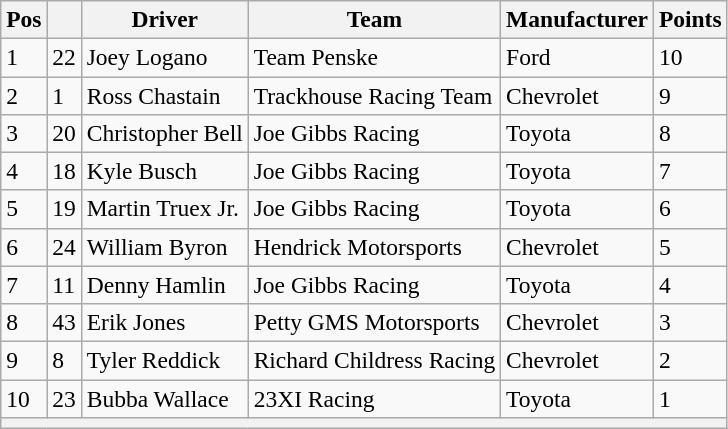<table class="wikitable" style="font-size:98%">
<tr>
<th>Pos</th>
<th></th>
<th>Driver</th>
<th>Team</th>
<th>Manufacturer</th>
<th>Points</th>
</tr>
<tr>
<td>1</td>
<td>22</td>
<td>Joey Logano</td>
<td>Team Penske</td>
<td>Ford</td>
<td>10</td>
</tr>
<tr>
<td>2</td>
<td>1</td>
<td>Ross Chastain</td>
<td>Trackhouse Racing Team</td>
<td>Chevrolet</td>
<td>9</td>
</tr>
<tr>
<td>3</td>
<td>20</td>
<td>Christopher Bell</td>
<td>Joe Gibbs Racing</td>
<td>Toyota</td>
<td>8</td>
</tr>
<tr>
<td>4</td>
<td>18</td>
<td>Kyle Busch</td>
<td>Joe Gibbs Racing</td>
<td>Toyota</td>
<td>7</td>
</tr>
<tr>
<td>5</td>
<td>19</td>
<td>Martin Truex Jr.</td>
<td>Joe Gibbs Racing</td>
<td>Toyota</td>
<td>6</td>
</tr>
<tr>
<td>6</td>
<td>24</td>
<td>William Byron</td>
<td>Hendrick Motorsports</td>
<td>Chevrolet</td>
<td>5</td>
</tr>
<tr>
<td>7</td>
<td>11</td>
<td>Denny Hamlin</td>
<td>Joe Gibbs Racing</td>
<td>Toyota</td>
<td>4</td>
</tr>
<tr>
<td>8</td>
<td>43</td>
<td>Erik Jones</td>
<td>Petty GMS Motorsports</td>
<td>Chevrolet</td>
<td>3</td>
</tr>
<tr>
<td>9</td>
<td>8</td>
<td>Tyler Reddick</td>
<td>Richard Childress Racing</td>
<td>Chevrolet</td>
<td>2</td>
</tr>
<tr>
<td>10</td>
<td>23</td>
<td>Bubba Wallace</td>
<td>23XI Racing</td>
<td>Toyota</td>
<td>1</td>
</tr>
<tr>
<th colspan="6"></th>
</tr>
</table>
